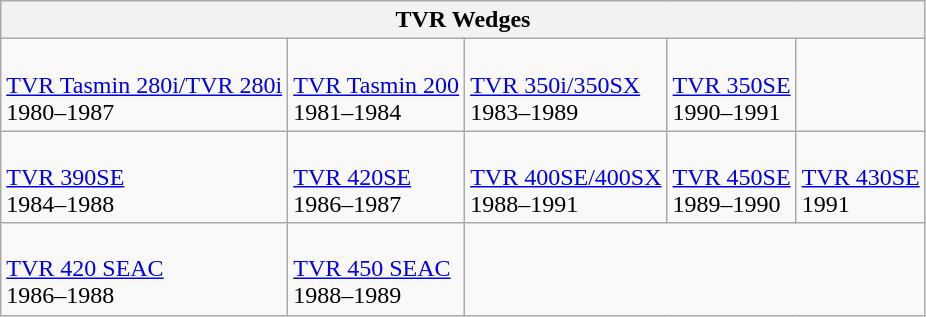<table class="wikitable">
<tr>
<th colspan=5>TVR Wedges</th>
</tr>
<tr>
<td><br><a href='#'>TVR Tasmin 280i/TVR 280i</a><br>1980–1987</td>
<td><br><a href='#'>TVR Tasmin 200</a><br>1981–1984</td>
<td><br><a href='#'>TVR 350i/350SX</a><br>1983–1989</td>
<td><br><a href='#'>TVR 350SE</a><br>1990–1991</td>
</tr>
<tr>
<td><br><a href='#'>TVR 390SE</a><br>1984–1988</td>
<td><br><a href='#'>TVR 420SE</a><br>1986–1987</td>
<td><br><a href='#'>TVR 400SE/400SX</a><br>1988–1991</td>
<td><br><a href='#'>TVR 450SE</a><br>1989–1990</td>
<td><br><a href='#'>TVR 430SE</a><br>1991</td>
</tr>
<tr>
<td><br><a href='#'>TVR 420 SEAC</a><br>1986–1988</td>
<td><br><a href='#'>TVR 450 SEAC</a><br>1988–1989</td>
</tr>
</table>
